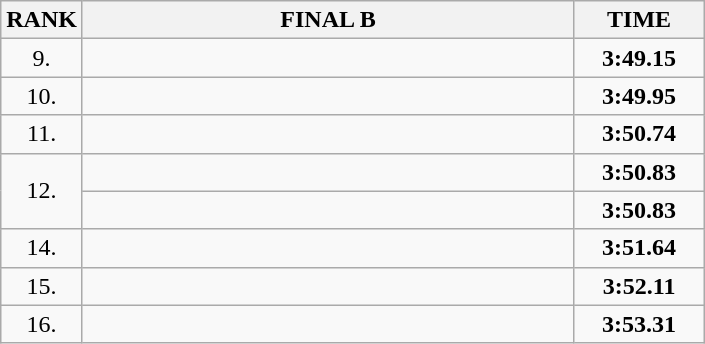<table class="wikitable">
<tr>
<th>RANK</th>
<th style="width: 20em">FINAL B</th>
<th style="width: 5em">TIME</th>
</tr>
<tr>
<td align="center">9.</td>
<td></td>
<td align="center"><strong>3:49.15</strong></td>
</tr>
<tr>
<td align="center">10.</td>
<td></td>
<td align="center"><strong>3:49.95</strong></td>
</tr>
<tr>
<td align="center">11.</td>
<td></td>
<td align="center"><strong>3:50.74</strong></td>
</tr>
<tr>
<td rowspan=2 align="center">12.</td>
<td></td>
<td align="center"><strong>3:50.83</strong></td>
</tr>
<tr>
<td></td>
<td align="center"><strong>3:50.83</strong></td>
</tr>
<tr>
<td align="center">14.</td>
<td></td>
<td align="center"><strong>3:51.64</strong></td>
</tr>
<tr>
<td align="center">15.</td>
<td></td>
<td align="center"><strong>3:52.11</strong></td>
</tr>
<tr>
<td align="center">16.</td>
<td></td>
<td align="center"><strong>3:53.31</strong></td>
</tr>
</table>
